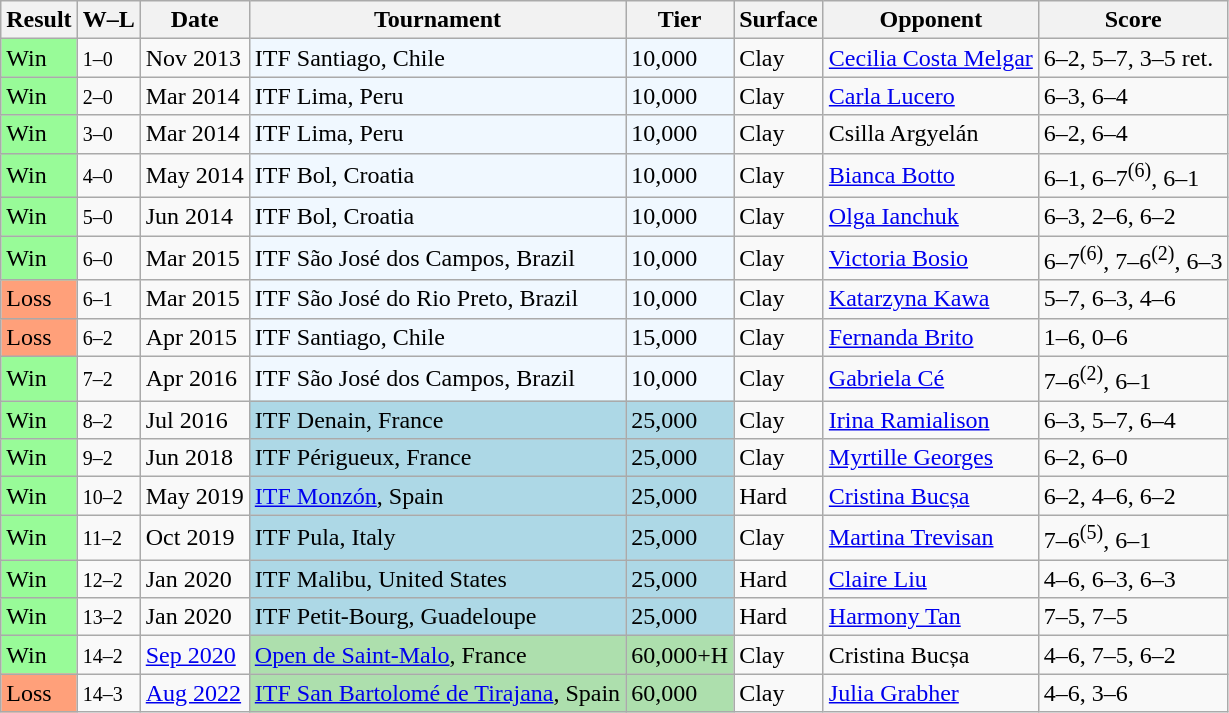<table class="sortable wikitable">
<tr>
<th>Result</th>
<th class=unsortable>W–L</th>
<th>Date</th>
<th>Tournament</th>
<th>Tier</th>
<th>Surface</th>
<th>Opponent</th>
<th class=unsortable>Score</th>
</tr>
<tr>
<td style="background:#98fb98;">Win</td>
<td><small>1–0</small></td>
<td>Nov 2013</td>
<td style="background:#f0f8ff;">ITF Santiago, Chile</td>
<td style="background:#f0f8ff;">10,000</td>
<td>Clay</td>
<td> <a href='#'>Cecilia Costa Melgar</a></td>
<td>6–2, 5–7, 3–5 ret.</td>
</tr>
<tr>
<td style="background:#98fb98;">Win</td>
<td><small>2–0</small></td>
<td>Mar 2014</td>
<td style="background:#f0f8ff;">ITF Lima, Peru</td>
<td style="background:#f0f8ff;">10,000</td>
<td>Clay</td>
<td> <a href='#'>Carla Lucero</a></td>
<td>6–3, 6–4</td>
</tr>
<tr>
<td style="background:#98fb98;">Win</td>
<td><small>3–0</small></td>
<td>Mar 2014</td>
<td style="background:#f0f8ff;">ITF Lima, Peru</td>
<td style="background:#f0f8ff;">10,000</td>
<td>Clay</td>
<td> Csilla Argyelán</td>
<td>6–2, 6–4</td>
</tr>
<tr>
<td style="background:#98fb98;">Win</td>
<td><small>4–0</small></td>
<td>May 2014</td>
<td style="background:#f0f8ff;">ITF Bol, Croatia</td>
<td style="background:#f0f8ff;">10,000</td>
<td>Clay</td>
<td> <a href='#'>Bianca Botto</a></td>
<td>6–1, 6–7<sup>(6)</sup>, 6–1</td>
</tr>
<tr>
<td style="background:#98fb98;">Win</td>
<td><small>5–0</small></td>
<td>Jun 2014</td>
<td style="background:#f0f8ff;">ITF Bol, Croatia</td>
<td style="background:#f0f8ff;">10,000</td>
<td>Clay</td>
<td> <a href='#'>Olga Ianchuk</a></td>
<td>6–3, 2–6, 6–2</td>
</tr>
<tr>
<td style="background:#98fb98;">Win</td>
<td><small>6–0</small></td>
<td>Mar 2015</td>
<td style="background:#f0f8ff;">ITF São José dos Campos, Brazil</td>
<td style="background:#f0f8ff;">10,000</td>
<td>Clay</td>
<td> <a href='#'>Victoria Bosio</a></td>
<td>6–7<sup>(6)</sup>, 7–6<sup>(2)</sup>, 6–3</td>
</tr>
<tr>
<td style="background:#ffa07a;">Loss</td>
<td><small>6–1</small></td>
<td>Mar 2015</td>
<td style="background:#f0f8ff;">ITF São José do Rio Preto, Brazil</td>
<td style="background:#f0f8ff;">10,000</td>
<td>Clay</td>
<td> <a href='#'>Katarzyna Kawa</a></td>
<td>5–7, 6–3, 4–6</td>
</tr>
<tr>
<td style="background:#ffa07a;">Loss</td>
<td><small>6–2</small></td>
<td>Apr 2015</td>
<td style="background:#f0f8ff;">ITF Santiago, Chile</td>
<td style="background:#f0f8ff;">15,000</td>
<td>Clay</td>
<td> <a href='#'>Fernanda Brito</a></td>
<td>1–6, 0–6</td>
</tr>
<tr>
<td style="background:#98fb98;">Win</td>
<td><small>7–2</small></td>
<td>Apr 2016</td>
<td style="background:#f0f8ff;">ITF São José dos Campos, Brazil</td>
<td style="background:#f0f8ff;">10,000</td>
<td>Clay</td>
<td> <a href='#'>Gabriela Cé</a></td>
<td>7–6<sup>(2)</sup>, 6–1</td>
</tr>
<tr>
<td style="background:#98fb98;">Win</td>
<td><small>8–2</small></td>
<td>Jul 2016</td>
<td style="background:lightblue;">ITF Denain, France</td>
<td style="background:lightblue;">25,000</td>
<td>Clay</td>
<td> <a href='#'>Irina Ramialison</a></td>
<td>6–3, 5–7, 6–4</td>
</tr>
<tr>
<td style="background:#98fb98;">Win</td>
<td><small>9–2</small></td>
<td>Jun 2018</td>
<td style="background:lightblue;">ITF Périgueux, France</td>
<td style="background:lightblue;">25,000</td>
<td>Clay</td>
<td> <a href='#'>Myrtille Georges</a></td>
<td>6–2, 6–0</td>
</tr>
<tr>
<td style="background:#98fb98;">Win</td>
<td><small>10–2</small></td>
<td>May 2019</td>
<td style="background:lightblue;"><a href='#'>ITF Monzón</a>, Spain</td>
<td style="background:lightblue;">25,000</td>
<td>Hard</td>
<td> <a href='#'>Cristina Bucșa</a></td>
<td>6–2, 4–6, 6–2</td>
</tr>
<tr>
<td style="background:#98fb98;">Win</td>
<td><small>11–2</small></td>
<td>Oct 2019</td>
<td bgcolor=lightblue>ITF Pula, Italy</td>
<td bgcolor=lightblue>25,000</td>
<td>Clay</td>
<td> <a href='#'>Martina Trevisan</a></td>
<td>7–6<sup>(5)</sup>, 6–1</td>
</tr>
<tr>
<td style="background:#98fb98;">Win</td>
<td><small>12–2</small></td>
<td>Jan 2020</td>
<td bgcolor=lightblue>ITF Malibu, United States</td>
<td bgcolor=lightblue>25,000</td>
<td>Hard</td>
<td> <a href='#'>Claire Liu</a></td>
<td>4–6, 6–3, 6–3</td>
</tr>
<tr>
<td style="background:#98fb98;">Win</td>
<td><small>13–2</small></td>
<td>Jan 2020</td>
<td bgcolor=lightblue>ITF Petit-Bourg, Guadeloupe</td>
<td bgcolor=lightblue>25,000</td>
<td>Hard</td>
<td> <a href='#'>Harmony Tan</a></td>
<td>7–5, 7–5</td>
</tr>
<tr>
<td style="background:#98fb98;">Win</td>
<td><small>14–2</small></td>
<td><a href='#'>Sep 2020</a></td>
<td bgcolor=addfad><a href='#'>Open de Saint-Malo</a>, France</td>
<td bgcolor=addfad>60,000+H</td>
<td>Clay</td>
<td> Cristina Bucșa</td>
<td>4–6, 7–5, 6–2</td>
</tr>
<tr>
<td style="background:#ffa07a;">Loss</td>
<td><small>14–3</small></td>
<td><a href='#'>Aug 2022</a></td>
<td bgcolor=addfad><a href='#'>ITF San Bartolomé de Tirajana</a>, Spain</td>
<td bgcolor=addfad>60,000</td>
<td>Clay</td>
<td> <a href='#'>Julia Grabher</a></td>
<td>4–6, 3–6</td>
</tr>
</table>
